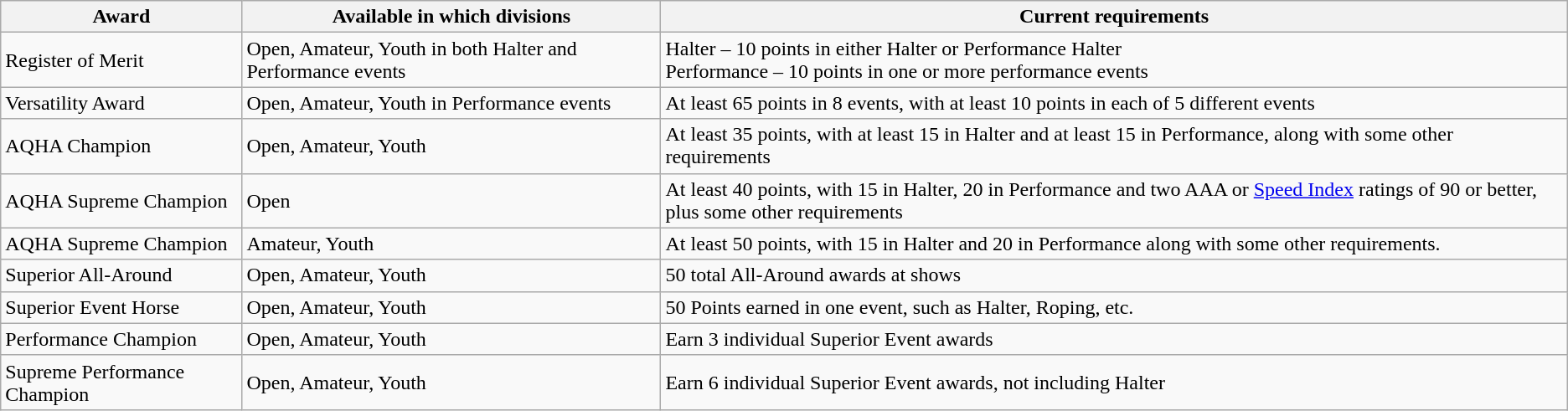<table class="wikitable">
<tr>
<th>Award</th>
<th>Available in which divisions</th>
<th>Current requirements</th>
</tr>
<tr>
<td>Register of Merit</td>
<td>Open, Amateur, Youth in both Halter and Performance events</td>
<td>Halter – 10 points in either Halter or Performance Halter<br>Performance – 10 points in one or more performance events</td>
</tr>
<tr>
<td>Versatility Award</td>
<td>Open, Amateur, Youth in Performance events</td>
<td>At least 65 points in 8 events, with at least 10 points in each of 5 different events</td>
</tr>
<tr>
<td>AQHA Champion</td>
<td>Open, Amateur, Youth</td>
<td>At least 35 points, with at least 15 in Halter and at least 15 in Performance, along with some other requirements</td>
</tr>
<tr>
<td>AQHA Supreme Champion</td>
<td>Open</td>
<td>At least 40 points, with 15 in Halter, 20 in Performance and two AAA or <a href='#'>Speed Index</a> ratings of 90 or better, plus some other requirements</td>
</tr>
<tr>
<td>AQHA Supreme Champion</td>
<td>Amateur, Youth</td>
<td>At least 50 points, with 15 in Halter and 20 in Performance along with some other requirements.</td>
</tr>
<tr>
<td>Superior All-Around</td>
<td>Open, Amateur, Youth</td>
<td>50 total All-Around awards at shows</td>
</tr>
<tr>
<td>Superior Event Horse</td>
<td>Open, Amateur, Youth</td>
<td>50 Points earned in one event, such as Halter, Roping, etc.</td>
</tr>
<tr>
<td>Performance Champion</td>
<td>Open, Amateur, Youth</td>
<td>Earn 3 individual Superior Event awards</td>
</tr>
<tr>
<td>Supreme Performance Champion</td>
<td>Open, Amateur, Youth</td>
<td>Earn 6 individual Superior Event awards, not including Halter</td>
</tr>
</table>
